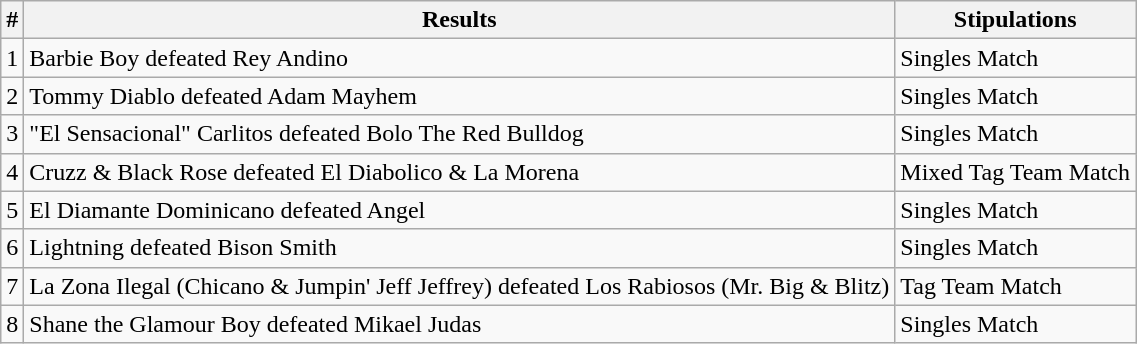<table class="wikitable">
<tr>
<th>#</th>
<th>Results</th>
<th>Stipulations</th>
</tr>
<tr>
<td>1</td>
<td>Barbie Boy defeated Rey Andino</td>
<td>Singles Match</td>
</tr>
<tr>
<td>2</td>
<td>Tommy Diablo defeated Adam Mayhem</td>
<td>Singles Match</td>
</tr>
<tr>
<td>3</td>
<td>"El Sensacional" Carlitos defeated Bolo The Red Bulldog</td>
<td>Singles Match</td>
</tr>
<tr>
<td>4</td>
<td>Cruzz & Black Rose defeated El Diabolico & La Morena</td>
<td>Mixed Tag Team Match</td>
</tr>
<tr>
<td>5</td>
<td>El Diamante Dominicano defeated Angel</td>
<td>Singles Match</td>
</tr>
<tr>
<td>6</td>
<td>Lightning defeated Bison Smith</td>
<td>Singles Match</td>
</tr>
<tr>
<td>7</td>
<td>La Zona Ilegal (Chicano & Jumpin' Jeff Jeffrey) defeated Los Rabiosos (Mr. Big & Blitz)</td>
<td>Tag Team Match</td>
</tr>
<tr>
<td>8</td>
<td>Shane the Glamour Boy defeated Mikael Judas</td>
<td>Singles Match</td>
</tr>
</table>
